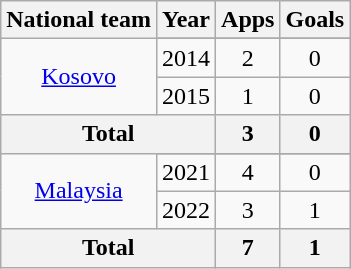<table class="wikitable" style="text-align:center">
<tr>
<th>National team</th>
<th>Year</th>
<th>Apps</th>
<th>Goals</th>
</tr>
<tr>
<td rowspan="3"><a href='#'>Kosovo</a></td>
</tr>
<tr>
<td>2014</td>
<td>2</td>
<td>0</td>
</tr>
<tr>
<td>2015</td>
<td>1</td>
<td>0</td>
</tr>
<tr>
<th colspan="2">Total</th>
<th>3</th>
<th>0</th>
</tr>
<tr>
<td rowspan="3"><a href='#'>Malaysia</a></td>
</tr>
<tr>
<td>2021</td>
<td>4</td>
<td>0</td>
</tr>
<tr>
<td>2022</td>
<td>3</td>
<td>1</td>
</tr>
<tr>
<th colspan="2">Total</th>
<th>7</th>
<th>1</th>
</tr>
</table>
